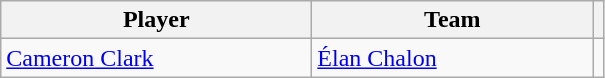<table class="wikitable sortable">
<tr>
<th style="width:200px;">Player</th>
<th style="width:180px;">Team</th>
<th></th>
</tr>
<tr>
<td> <a href='#'>Cameron Clark</a></td>
<td> <a href='#'>Élan Chalon</a></td>
<td style="text-align:center;"></td>
</tr>
</table>
